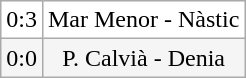<table class="wikitable">
<tr align=center bgcolor=white>
<td>0:3</td>
<td>Mar Menor - Nàstic</td>
</tr>
<tr align=center bgcolor=#F5F5F5>
<td>0:0</td>
<td>P. Calvià - Denia</td>
</tr>
</table>
